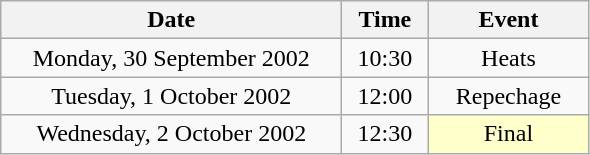<table class = "wikitable" style="text-align:center;">
<tr>
<th width=220>Date</th>
<th width=50>Time</th>
<th width=100>Event</th>
</tr>
<tr>
<td>Monday, 30 September 2002</td>
<td>10:30</td>
<td>Heats</td>
</tr>
<tr>
<td>Tuesday, 1 October 2002</td>
<td>12:00</td>
<td>Repechage</td>
</tr>
<tr>
<td>Wednesday, 2 October 2002</td>
<td>12:30</td>
<td bgcolor=ffffcc>Final</td>
</tr>
</table>
